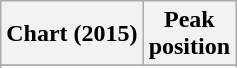<table class="wikitable sortable plainrowheaders">
<tr>
<th>Chart (2015)</th>
<th>Peak<br>position</th>
</tr>
<tr>
</tr>
<tr>
</tr>
<tr>
</tr>
<tr>
</tr>
<tr>
</tr>
</table>
